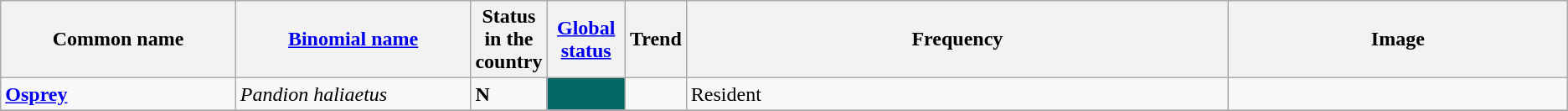<table class="wikitable sortable">
<tr>
<th width="15%">Common name</th>
<th width="15%"><a href='#'>Binomial name</a></th>
<th data-sort-type="number" width="1%">Status in the country</th>
<th width="5%"><a href='#'>Global status</a></th>
<th width="1%">Trend</th>
<th class="unsortable">Frequency</th>
<th class="unsortable">Image</th>
</tr>
<tr>
<td><strong><a href='#'>Osprey</a></strong></td>
<td><em>Pandion haliaetus</em></td>
<td><strong>N</strong></td>
<td align=center style="background: #006666"></td>
<td align=center></td>
<td>Resident</td>
<td></td>
</tr>
<tr>
</tr>
</table>
